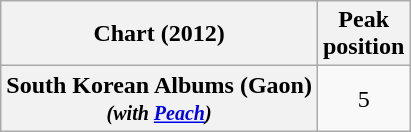<table class="wikitable sortable plainrowheaders">
<tr>
<th scope="col">Chart (2012)</th>
<th scope="col">Peak<br>position</th>
</tr>
<tr>
<th scope="row">South Korean Albums (Gaon)<br><small><em>(with <a href='#'>Peach</a>)</em></small></th>
<td style="text-align:center;">5</td>
</tr>
</table>
